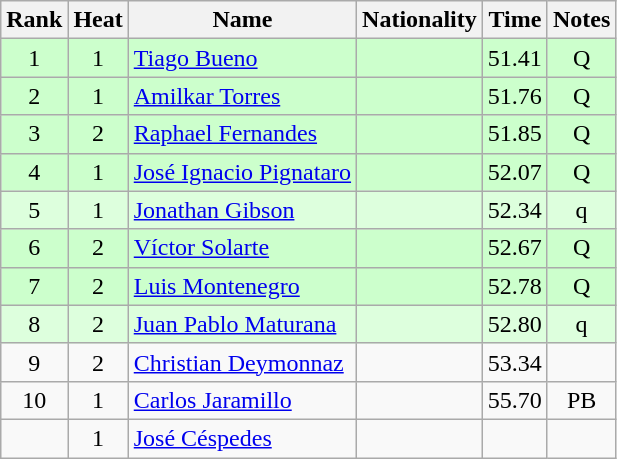<table class="wikitable sortable" style="text-align:center">
<tr>
<th>Rank</th>
<th>Heat</th>
<th>Name</th>
<th>Nationality</th>
<th>Time</th>
<th>Notes</th>
</tr>
<tr bgcolor=ccffcc>
<td>1</td>
<td>1</td>
<td align=left><a href='#'>Tiago Bueno</a></td>
<td align=left></td>
<td>51.41</td>
<td>Q</td>
</tr>
<tr bgcolor=ccffcc>
<td>2</td>
<td>1</td>
<td align=left><a href='#'>Amilkar Torres</a></td>
<td align=left></td>
<td>51.76</td>
<td>Q</td>
</tr>
<tr bgcolor=ccffcc>
<td>3</td>
<td>2</td>
<td align=left><a href='#'>Raphael Fernandes</a></td>
<td align=left></td>
<td>51.85</td>
<td>Q</td>
</tr>
<tr bgcolor=ccffcc>
<td>4</td>
<td>1</td>
<td align=left><a href='#'>José Ignacio Pignataro</a></td>
<td align=left></td>
<td>52.07</td>
<td>Q</td>
</tr>
<tr bgcolor=ddffdd>
<td>5</td>
<td>1</td>
<td align=left><a href='#'>Jonathan Gibson</a></td>
<td align=left></td>
<td>52.34</td>
<td>q</td>
</tr>
<tr bgcolor=ccffcc>
<td>6</td>
<td>2</td>
<td align=left><a href='#'>Víctor Solarte</a></td>
<td align=left></td>
<td>52.67</td>
<td>Q</td>
</tr>
<tr bgcolor=ccffcc>
<td>7</td>
<td>2</td>
<td align=left><a href='#'>Luis Montenegro</a></td>
<td align=left></td>
<td>52.78</td>
<td>Q</td>
</tr>
<tr bgcolor=ddffdd>
<td>8</td>
<td>2</td>
<td align=left><a href='#'>Juan Pablo Maturana</a></td>
<td align=left></td>
<td>52.80</td>
<td>q</td>
</tr>
<tr>
<td>9</td>
<td>2</td>
<td align=left><a href='#'>Christian Deymonnaz</a></td>
<td align=left></td>
<td>53.34</td>
<td></td>
</tr>
<tr>
<td>10</td>
<td>1</td>
<td align=left><a href='#'>Carlos Jaramillo</a></td>
<td align=left></td>
<td>55.70</td>
<td>PB</td>
</tr>
<tr>
<td></td>
<td>1</td>
<td align=left><a href='#'>José Céspedes</a></td>
<td align=left></td>
<td></td>
<td></td>
</tr>
</table>
